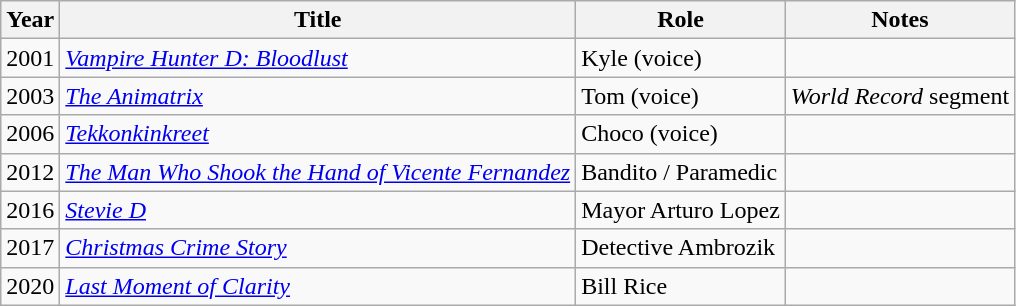<table class="wikitable sortable">
<tr>
<th>Year</th>
<th>Title</th>
<th>Role</th>
<th>Notes</th>
</tr>
<tr>
<td>2001</td>
<td><em><a href='#'>Vampire Hunter D: Bloodlust</a></em></td>
<td>Kyle (voice)</td>
<td></td>
</tr>
<tr>
<td>2003</td>
<td><em><a href='#'>The Animatrix</a></em></td>
<td>Tom (voice)</td>
<td><em>World Record</em> segment</td>
</tr>
<tr>
<td>2006</td>
<td><em><a href='#'>Tekkonkinkreet</a></em></td>
<td>Choco (voice)</td>
<td></td>
</tr>
<tr>
<td>2012</td>
<td><em><a href='#'>The Man Who Shook the Hand of Vicente Fernandez</a></em></td>
<td>Bandito / Paramedic</td>
<td></td>
</tr>
<tr>
<td>2016</td>
<td><em><a href='#'>Stevie D</a></em></td>
<td>Mayor Arturo Lopez</td>
<td></td>
</tr>
<tr>
<td>2017</td>
<td><em><a href='#'>Christmas Crime Story</a></em></td>
<td>Detective Ambrozik</td>
<td></td>
</tr>
<tr>
<td>2020</td>
<td><em><a href='#'>Last Moment of Clarity</a></em></td>
<td>Bill Rice</td>
<td></td>
</tr>
</table>
